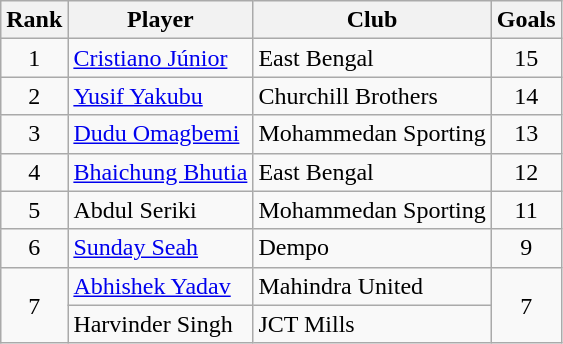<table class="wikitable" style="text-align:center">
<tr>
<th>Rank</th>
<th>Player</th>
<th>Club</th>
<th>Goals</th>
</tr>
<tr>
<td rowspan="1">1</td>
<td align="left"> <a href='#'>Cristiano Júnior</a></td>
<td align="left">East Bengal</td>
<td rowspan="1">15</td>
</tr>
<tr>
<td rowspan="1">2</td>
<td align="left"> <a href='#'>Yusif Yakubu</a></td>
<td align="left">Churchill Brothers</td>
<td rowspan="1">14</td>
</tr>
<tr>
<td rowspan="1">3</td>
<td align="left"> <a href='#'>Dudu Omagbemi</a></td>
<td align="left">Mohammedan Sporting</td>
<td rowspan="1">13</td>
</tr>
<tr>
<td rowspan="1">4</td>
<td align="left"> <a href='#'>Bhaichung Bhutia</a></td>
<td align="left">East Bengal</td>
<td rowspan="1">12</td>
</tr>
<tr>
<td rowspan="1">5</td>
<td align="left"> Abdul Seriki</td>
<td align="left">Mohammedan Sporting</td>
<td rowspan="1">11</td>
</tr>
<tr>
<td rowspan="1">6</td>
<td align="left"> <a href='#'>Sunday Seah</a></td>
<td align="left">Dempo</td>
<td rowspan="1">9</td>
</tr>
<tr>
<td rowspan="2">7</td>
<td align="left"> <a href='#'>Abhishek Yadav</a></td>
<td align="left">Mahindra United</td>
<td rowspan="2">7</td>
</tr>
<tr>
<td align="left"> Harvinder Singh</td>
<td align="left">JCT Mills</td>
</tr>
</table>
